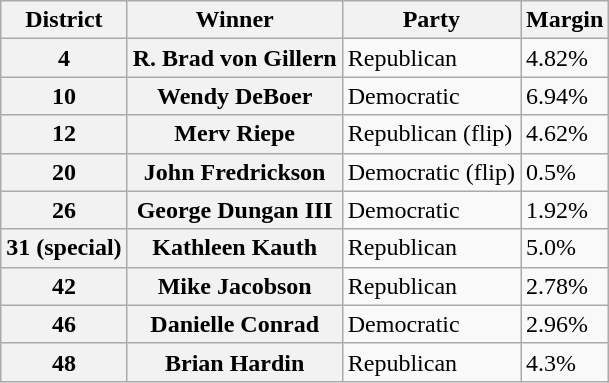<table class="wikitable sortable">
<tr>
<th>District</th>
<th>Winner</th>
<th>Party</th>
<th>Margin</th>
</tr>
<tr>
<th>4</th>
<th>R. Brad von Gillern</th>
<td>Republican</td>
<td>4.82%</td>
</tr>
<tr>
<th>10</th>
<th>Wendy DeBoer</th>
<td>Democratic</td>
<td>6.94%</td>
</tr>
<tr>
<th>12</th>
<th>Merv Riepe</th>
<td>Republican (flip)</td>
<td>4.62%</td>
</tr>
<tr>
<th>20</th>
<th>John Fredrickson</th>
<td>Democratic (flip)</td>
<td>0.5%</td>
</tr>
<tr>
<th>26</th>
<th>George Dungan III</th>
<td>Democratic</td>
<td>1.92%</td>
</tr>
<tr>
<th>31 (special)</th>
<th>Kathleen Kauth</th>
<td>Republican</td>
<td>5.0%</td>
</tr>
<tr>
<th>42</th>
<th>Mike Jacobson</th>
<td>Republican</td>
<td>2.78%</td>
</tr>
<tr>
<th>46</th>
<th>Danielle Conrad</th>
<td>Democratic</td>
<td>2.96%</td>
</tr>
<tr>
<th>48</th>
<th>Brian Hardin</th>
<td>Republican</td>
<td>4.3%</td>
</tr>
</table>
